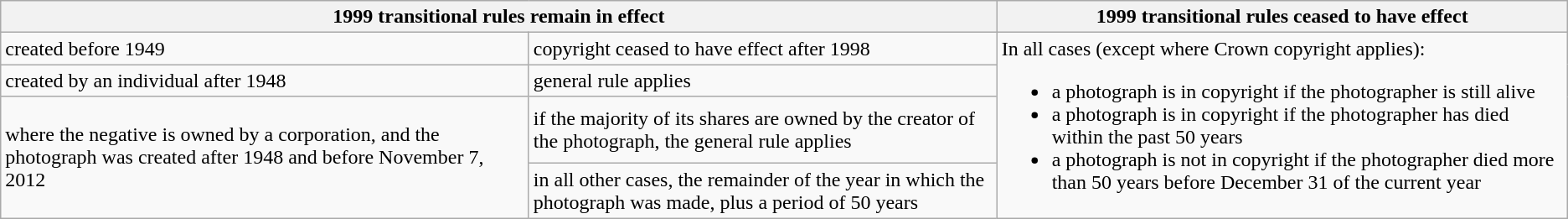<table class="wikitable">
<tr>
<th colspan="2">1999 transitional rules remain in effect</th>
<th>1999 transitional rules ceased to have effect</th>
</tr>
<tr>
<td>created before 1949</td>
<td>copyright ceased to have effect after 1998</td>
<td rowspan="4">In all cases (except where Crown copyright applies):<br><ul><li>a photograph is in copyright if the photographer is still alive</li><li>a photograph is in copyright if the photographer has died within the past 50 years</li><li>a photograph is not in copyright if the photographer died more than 50 years before December 31 of the current year</li></ul></td>
</tr>
<tr>
<td>created by an individual after 1948</td>
<td>general rule applies</td>
</tr>
<tr>
<td rowspan="2">where the negative is owned by a corporation, and the photograph was created after 1948 and before November 7, 2012</td>
<td>if the majority of its shares are owned by the creator of the photograph, the general rule applies</td>
</tr>
<tr>
<td>in all other cases, the remainder of the year in which the photograph was made, plus a period of 50 years</td>
</tr>
</table>
